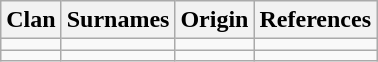<table class="wikitable">
<tr>
<th>Clan</th>
<th>Surnames</th>
<th>Origin</th>
<th>References</th>
</tr>
<tr>
<td></td>
<td></td>
<td></td>
<td></td>
</tr>
<tr>
<td></td>
<td></td>
<td></td>
<td></td>
</tr>
</table>
